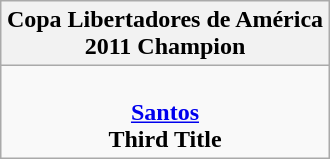<table class="wikitable" style="text-align: center; margin: 0 auto;">
<tr>
<th>Copa Libertadores de América<br>2011 Champion</th>
</tr>
<tr>
<td><br><strong><a href='#'>Santos</a></strong><br><strong>Third Title</strong></td>
</tr>
</table>
